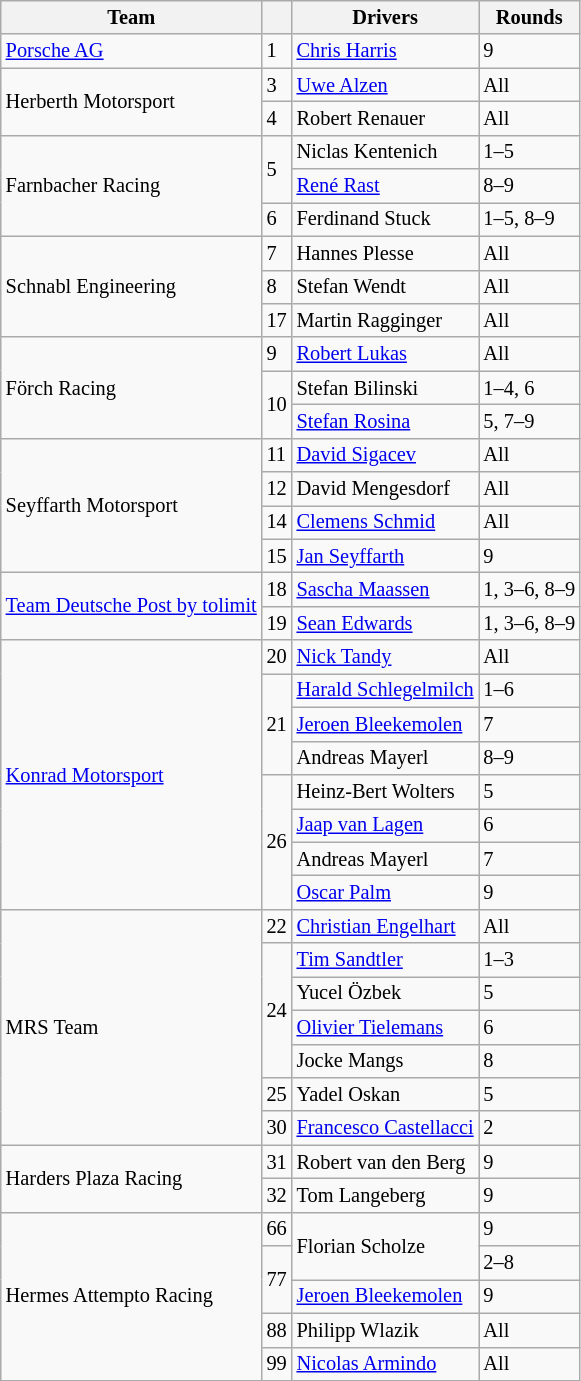<table class="wikitable" style="font-size: 85%;">
<tr>
<th>Team</th>
<th></th>
<th>Drivers</th>
<th>Rounds</th>
</tr>
<tr>
<td> <a href='#'>Porsche AG</a></td>
<td>1</td>
<td> <a href='#'>Chris Harris</a></td>
<td>9</td>
</tr>
<tr>
<td rowspan=2> Herberth Motorsport</td>
<td>3</td>
<td> <a href='#'>Uwe Alzen</a></td>
<td>All</td>
</tr>
<tr>
<td>4</td>
<td> Robert Renauer</td>
<td>All</td>
</tr>
<tr>
<td rowspan=3> Farnbacher Racing</td>
<td rowspan=2>5</td>
<td> Niclas Kentenich</td>
<td>1–5</td>
</tr>
<tr>
<td> <a href='#'>René Rast</a></td>
<td>8–9</td>
</tr>
<tr>
<td>6</td>
<td> Ferdinand Stuck</td>
<td>1–5, 8–9</td>
</tr>
<tr>
<td rowspan=3> Schnabl Engineering</td>
<td>7</td>
<td> Hannes Plesse</td>
<td>All</td>
</tr>
<tr>
<td>8</td>
<td> Stefan Wendt</td>
<td>All</td>
</tr>
<tr>
<td>17</td>
<td> Martin Ragginger</td>
<td>All</td>
</tr>
<tr>
<td rowspan=3> Förch Racing</td>
<td>9</td>
<td> <a href='#'>Robert Lukas</a></td>
<td>All</td>
</tr>
<tr>
<td rowspan=2>10</td>
<td> Stefan Bilinski</td>
<td>1–4, 6</td>
</tr>
<tr>
<td> <a href='#'>Stefan Rosina</a></td>
<td>5, 7–9</td>
</tr>
<tr>
<td rowspan=4> Seyffarth Motorsport</td>
<td>11</td>
<td> <a href='#'>David Sigacev</a></td>
<td>All</td>
</tr>
<tr>
<td>12</td>
<td> David Mengesdorf</td>
<td>All</td>
</tr>
<tr>
<td>14</td>
<td> <a href='#'>Clemens Schmid</a></td>
<td>All</td>
</tr>
<tr>
<td>15</td>
<td> <a href='#'>Jan Seyffarth</a></td>
<td>9</td>
</tr>
<tr>
<td rowspan=2> <a href='#'>Team Deutsche Post by tolimit</a></td>
<td>18</td>
<td> <a href='#'>Sascha Maassen</a></td>
<td>1, 3–6, 8–9</td>
</tr>
<tr>
<td>19</td>
<td> <a href='#'>Sean Edwards</a></td>
<td>1, 3–6, 8–9</td>
</tr>
<tr>
<td rowspan=8> <a href='#'>Konrad Motorsport</a></td>
<td>20</td>
<td> <a href='#'>Nick Tandy</a></td>
<td>All</td>
</tr>
<tr>
<td rowspan=3>21</td>
<td> <a href='#'>Harald Schlegelmilch</a></td>
<td>1–6</td>
</tr>
<tr>
<td> <a href='#'>Jeroen Bleekemolen</a></td>
<td>7</td>
</tr>
<tr>
<td> Andreas Mayerl</td>
<td>8–9</td>
</tr>
<tr>
<td rowspan=4>26</td>
<td> Heinz-Bert Wolters</td>
<td>5</td>
</tr>
<tr>
<td> <a href='#'>Jaap van Lagen</a></td>
<td>6</td>
</tr>
<tr>
<td> Andreas Mayerl</td>
<td>7</td>
</tr>
<tr>
<td> <a href='#'>Oscar Palm</a></td>
<td>9</td>
</tr>
<tr>
<td rowspan=7> MRS Team</td>
<td>22</td>
<td> <a href='#'>Christian Engelhart</a></td>
<td>All</td>
</tr>
<tr>
<td rowspan=4>24</td>
<td> <a href='#'>Tim Sandtler</a></td>
<td>1–3</td>
</tr>
<tr>
<td> Yucel Özbek</td>
<td>5</td>
</tr>
<tr>
<td> <a href='#'>Olivier Tielemans</a></td>
<td>6</td>
</tr>
<tr>
<td> Jocke Mangs</td>
<td>8</td>
</tr>
<tr>
<td>25</td>
<td> Yadel Oskan</td>
<td>5</td>
</tr>
<tr>
<td>30</td>
<td> <a href='#'>Francesco Castellacci</a></td>
<td>2</td>
</tr>
<tr>
<td rowspan=2> Harders Plaza Racing</td>
<td>31</td>
<td> Robert van den Berg</td>
<td>9</td>
</tr>
<tr>
<td>32</td>
<td> Tom Langeberg</td>
<td>9</td>
</tr>
<tr>
<td rowspan=5> Hermes Attempto Racing</td>
<td>66</td>
<td rowspan=2> Florian Scholze</td>
<td>9</td>
</tr>
<tr>
<td rowspan=2>77</td>
<td>2–8</td>
</tr>
<tr>
<td> <a href='#'>Jeroen Bleekemolen</a></td>
<td>9</td>
</tr>
<tr>
<td>88</td>
<td> Philipp Wlazik</td>
<td>All</td>
</tr>
<tr>
<td>99</td>
<td> <a href='#'>Nicolas Armindo</a></td>
<td>All</td>
</tr>
</table>
